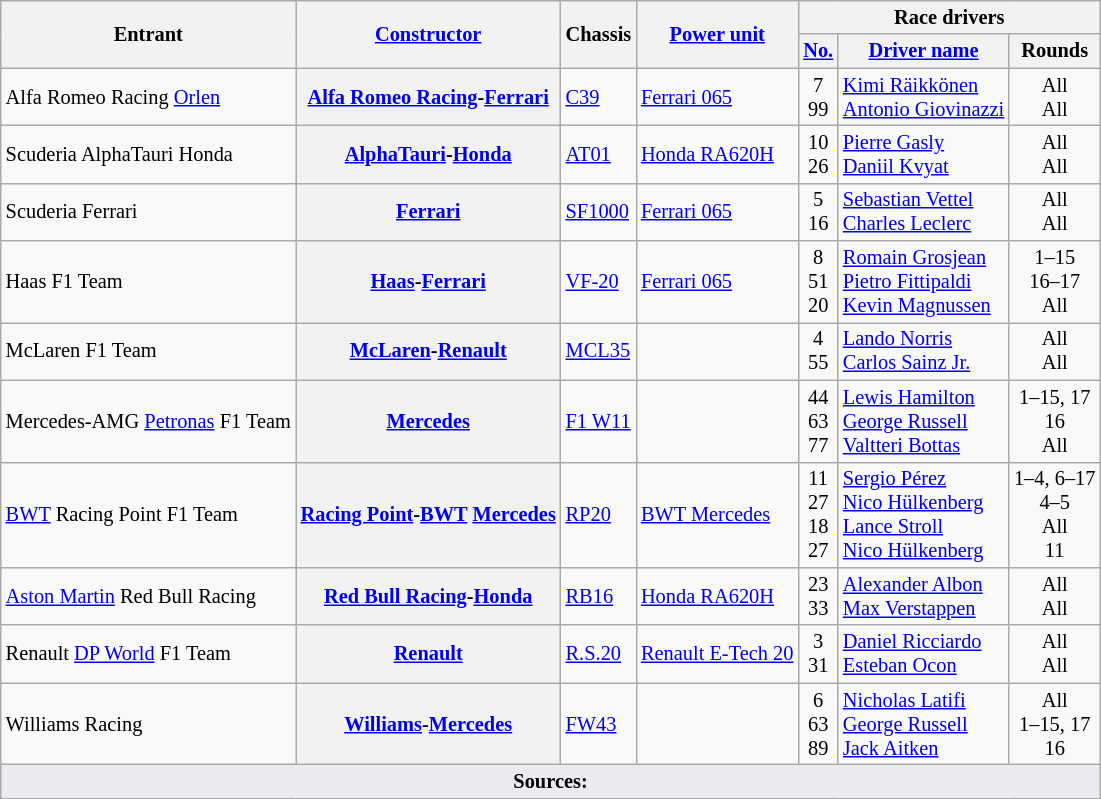<table class="wikitable sortable" style="font-size:85%">
<tr>
<th scope="col" rowspan="2">Entrant</th>
<th scope="col" rowspan="2"><a href='#'>Constructor</a></th>
<th scope="col" rowspan="2" class="unsortable">Chassis</th>
<th scope="col" rowspan="2" nowrap><a href='#'>Power unit</a></th>
<th colspan="3" scope="col" class="unsortable">Race drivers</th>
</tr>
<tr>
<th scope="col" class="unsortable"><a href='#'>No.</a> </th>
<th scope="col" class="unsortable"><a href='#'>Driver name</a></th>
<th class="unsortable">Rounds</th>
</tr>
<tr>
<td data-sort-value="Alfa"> Alfa Romeo Racing <a href='#'>Orlen</a></td>
<th scope="row"><a href='#'>Alfa Romeo Racing</a>-<a href='#'>Ferrari</a></th>
<td><a href='#'>C39</a></td>
<td><a href='#'>Ferrari 065</a></td>
<td style="text-align:center">7<br>99</td>
<td nowrap> <a href='#'>Kimi Räikkönen</a><br> <a href='#'>Antonio Giovinazzi</a></td>
<td align="center">All<br>All</td>
</tr>
<tr>
<td data-sort-value="Scuderia Alp"> Scuderia AlphaTauri Honda</td>
<th scope="row"><a href='#'>AlphaTauri</a>-<a href='#'>Honda</a></th>
<td><a href='#'>AT01</a></td>
<td nowrap><a href='#'>Honda RA620H</a></td>
<td style="text-align:center">10<br>26</td>
<td> <a href='#'>Pierre Gasly</a><br> <a href='#'>Daniil Kvyat</a></td>
<td align="center">All<br>All</td>
</tr>
<tr>
<td data-sort-value="Scuderia F"> Scuderia Ferrari</td>
<th scope="row"><a href='#'>Ferrari</a></th>
<td><a href='#'>SF1000</a></td>
<td><a href='#'>Ferrari 065</a></td>
<td style="text-align:center">5<br>16</td>
<td> <a href='#'>Sebastian Vettel</a><br> <a href='#'>Charles Leclerc</a></td>
<td align="center">All<br>All</td>
</tr>
<tr>
<td data-sort-value="Haas"> Haas F1 Team</td>
<th scope="row"><a href='#'>Haas</a>-<a href='#'>Ferrari</a></th>
<td><a href='#'>VF-20</a></td>
<td><a href='#'>Ferrari 065</a></td>
<td style="text-align:center">8<br>51<br>20</td>
<td> <a href='#'>Romain Grosjean</a><br> <a href='#'>Pietro Fittipaldi</a><br> <a href='#'>Kevin Magnussen</a></td>
<td align="center">1–15<br>16–17<br>All</td>
</tr>
<tr>
<td data-sort-value="Mcla"> McLaren F1 Team</td>
<th scope="row"><a href='#'>McLaren</a>-<a href='#'>Renault</a></th>
<td><a href='#'>MCL35</a></td>
<td></td>
<td style="text-align:center">4<br>55</td>
<td> <a href='#'>Lando Norris</a><br> <a href='#'>Carlos Sainz Jr.</a></td>
<td align="center">All<br>All</td>
</tr>
<tr>
<td nowrap data-sort-value="Mer"> Mercedes-AMG <a href='#'>Petronas</a> F1 Team</td>
<th scope="row"><a href='#'>Mercedes</a></th>
<td nowrap><a href='#'>F1 W11</a></td>
<td></td>
<td style="text-align:center">44<br>63<br>77</td>
<td> <a href='#'>Lewis Hamilton</a><br> <a href='#'>George Russell</a><br> <a href='#'>Valtteri Bottas</a></td>
<td align="center">1–15, 17<br>16<br>All</td>
</tr>
<tr>
<td data-sort-value="BWT"> <a href='#'>BWT</a> Racing Point F1 Team</td>
<th scope="row" nowrap><a href='#'>Racing Point</a>-<a href='#'>BWT</a> <a href='#'>Mercedes</a></th>
<td><a href='#'>RP20</a></td>
<td nowrap data-sort-value="m"><a href='#'>BWT Mercedes</a></td>
<td style="text-align:center">11<br>27<br>18<br>27 </td>
<td nowrap> <a href='#'>Sergio Pérez</a><br> <a href='#'>Nico Hülkenberg</a><br> <a href='#'>Lance Stroll</a><br> <a href='#'>Nico Hülkenberg</a></td>
<td align="center" nowrap>1–4, 6–17<br>4–5<br>All<br>11 </td>
</tr>
<tr>
<td data-sort-value="Ast"> <a href='#'>Aston Martin</a> Red Bull Racing</td>
<th scope="row"><a href='#'>Red Bull Racing</a>-<a href='#'>Honda</a></th>
<td><a href='#'>RB16</a></td>
<td><a href='#'>Honda RA620H</a></td>
<td style="text-align:center">23<br>33</td>
<td> <a href='#'>Alexander Albon</a><br> <a href='#'>Max Verstappen</a></td>
<td align="center">All<br>All</td>
</tr>
<tr>
<td data-sort-value="Ren"> Renault <a href='#'>DP World</a> F1 Team</td>
<th scope="row"><a href='#'>Renault</a></th>
<td><a href='#'>R.S.20</a></td>
<td><a href='#'>Renault E-Tech 20</a></td>
<td style="text-align:center">3<br>31</td>
<td> <a href='#'>Daniel Ricciardo</a><br> <a href='#'>Esteban Ocon</a></td>
<td align="center">All<br>All</td>
</tr>
<tr>
<td data-sort-value="Wil"> Williams Racing</td>
<th scope="row"><a href='#'>Williams</a>-<a href='#'>Mercedes</a></th>
<td><a href='#'>FW43</a></td>
<td></td>
<td style="text-align:center">6<br>63<br>89</td>
<td> <a href='#'>Nicholas Latifi</a><br> <a href='#'>George Russell</a><br> <a href='#'>Jack Aitken</a></td>
<td align="center">All<br>1–15, 17<br>16</td>
</tr>
<tr class="sortbottom">
<td colspan="9" style="background-color:#EAECF0;text-align:center"><strong>Sources:</strong></td>
</tr>
</table>
